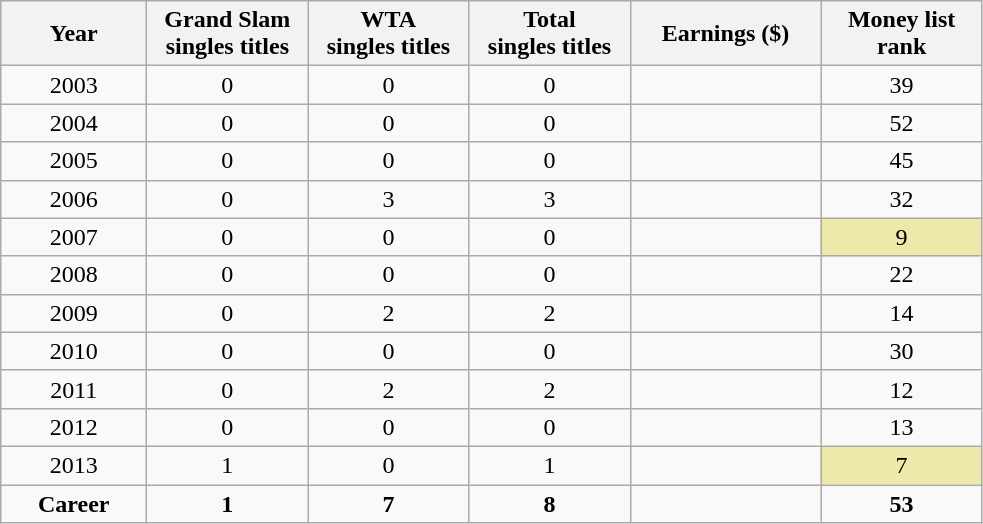<table class="wikitable" style="text-align:center;">
<tr>
<th width="90">Year</th>
<th width="100">Grand Slam <br>singles titles</th>
<th width="100">WTA <br>singles titles</th>
<th width="100">Total <br>singles titles</th>
<th width="120">Earnings ($)</th>
<th width="100">Money list rank</th>
</tr>
<tr>
<td>2003</td>
<td>0</td>
<td>0</td>
<td>0</td>
<td align="right"></td>
<td>39</td>
</tr>
<tr>
<td>2004</td>
<td>0</td>
<td>0</td>
<td>0</td>
<td align="right"></td>
<td>52</td>
</tr>
<tr>
<td>2005</td>
<td>0</td>
<td>0</td>
<td>0</td>
<td align="right"></td>
<td>45</td>
</tr>
<tr>
<td>2006</td>
<td>0</td>
<td>3</td>
<td>3</td>
<td align="right"></td>
<td>32</td>
</tr>
<tr>
<td>2007</td>
<td>0</td>
<td>0</td>
<td>0</td>
<td align="right"></td>
<td bgcolor="eee8aa">9</td>
</tr>
<tr>
<td>2008</td>
<td>0</td>
<td>0</td>
<td>0</td>
<td align="right"></td>
<td>22</td>
</tr>
<tr>
<td>2009</td>
<td>0</td>
<td>2</td>
<td>2</td>
<td align="right"></td>
<td>14</td>
</tr>
<tr>
<td>2010</td>
<td>0</td>
<td>0</td>
<td>0</td>
<td align="right"></td>
<td>30</td>
</tr>
<tr>
<td>2011</td>
<td>0</td>
<td>2</td>
<td>2</td>
<td align="right"></td>
<td>12</td>
</tr>
<tr>
<td>2012</td>
<td>0</td>
<td>0</td>
<td>0</td>
<td align="right"></td>
<td>13</td>
</tr>
<tr>
<td>2013</td>
<td>1</td>
<td>0</td>
<td>1</td>
<td align="right"></td>
<td bgcolor="eee8aa">7</td>
</tr>
<tr style=font-weight:bold>
<td>Career</td>
<td>1</td>
<td>7</td>
<td>8</td>
<td align="right"></td>
<td>53</td>
</tr>
</table>
